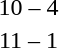<table style="text-align:center">
<tr>
<th width=200></th>
<th width=100></th>
<th width=200></th>
</tr>
<tr>
<td align=right><strong></strong></td>
<td>10 – 4</td>
<td align=left></td>
</tr>
<tr>
<td align=right><strong></strong></td>
<td>11 – 1</td>
<td align=left></td>
</tr>
</table>
